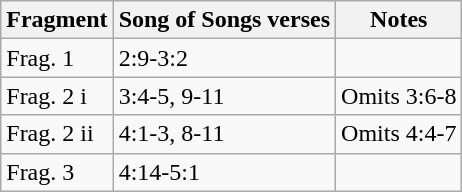<table class="wikitable">
<tr>
<th>Fragment</th>
<th>Song of Songs verses</th>
<th>Notes</th>
</tr>
<tr>
<td>Frag. 1</td>
<td>2:9-3:2</td>
<td></td>
</tr>
<tr>
<td>Frag. 2 i</td>
<td>3:4-5, 9-11</td>
<td>Omits 3:6-8</td>
</tr>
<tr>
<td>Frag. 2 ii</td>
<td>4:1-3, 8-11</td>
<td>Omits 4:4-7</td>
</tr>
<tr>
<td>Frag. 3</td>
<td>4:14-5:1</td>
<td></td>
</tr>
</table>
